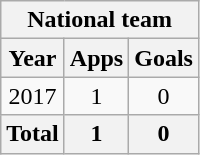<table class="wikitable" style="text-align:center">
<tr>
<th colspan=3>National team</th>
</tr>
<tr>
<th>Year</th>
<th>Apps</th>
<th>Goals</th>
</tr>
<tr>
<td>2017</td>
<td>1</td>
<td>0</td>
</tr>
<tr>
<th>Total</th>
<th>1</th>
<th>0</th>
</tr>
</table>
